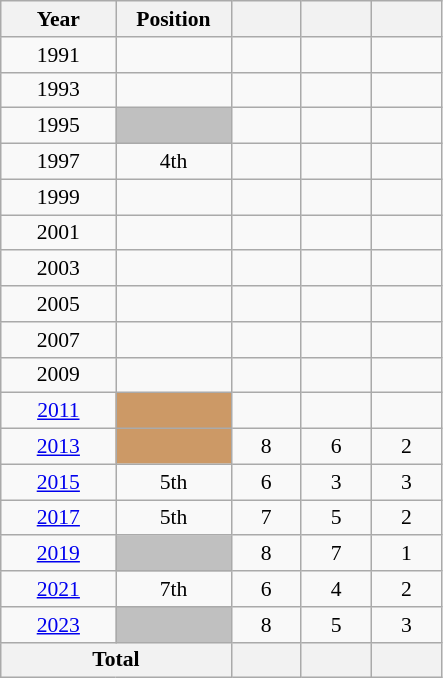<table class="wikitable" style="text-align: center;font-size:90%;">
<tr>
<th width=70>Year</th>
<th width=70>Position</th>
<th width=40></th>
<th width=40></th>
<th width=40></th>
</tr>
<tr>
<td>  1991</td>
<td></td>
<td></td>
<td></td>
<td></td>
</tr>
<tr>
<td>  1993</td>
<td></td>
<td></td>
<td></td>
<td></td>
</tr>
<tr>
<td>  1995</td>
<td bgcolor=silver></td>
<td></td>
<td></td>
<td></td>
</tr>
<tr>
<td>  1997</td>
<td>4th</td>
<td></td>
<td></td>
<td></td>
</tr>
<tr>
<td> 1999</td>
<td></td>
<td></td>
<td></td>
<td></td>
</tr>
<tr>
<td> 2001</td>
<td></td>
<td></td>
<td></td>
<td></td>
</tr>
<tr>
<td>  2003</td>
<td></td>
<td></td>
<td></td>
<td></td>
</tr>
<tr>
<td>  2005</td>
<td></td>
<td></td>
<td></td>
<td></td>
</tr>
<tr>
<td>  2007</td>
<td></td>
<td></td>
<td></td>
<td></td>
</tr>
<tr>
<td>  2009</td>
<td></td>
<td></td>
<td></td>
<td></td>
</tr>
<tr>
<td>  <a href='#'>2011</a></td>
<td bgcolor=#cc9966></td>
<td></td>
<td></td>
<td></td>
</tr>
<tr>
<td>  <a href='#'>2013</a></td>
<td bgcolor=#cc9966></td>
<td>8</td>
<td>6</td>
<td>2</td>
</tr>
<tr>
<td>  <a href='#'>2015</a></td>
<td>5th</td>
<td>6</td>
<td>3</td>
<td>3</td>
</tr>
<tr>
<td>  <a href='#'>2017</a></td>
<td>5th</td>
<td>7</td>
<td>5</td>
<td>2</td>
</tr>
<tr>
<td>  <a href='#'>2019</a></td>
<td bgcolor=silver></td>
<td>8</td>
<td>7</td>
<td>1</td>
</tr>
<tr>
<td>  <a href='#'>2021</a></td>
<td>7th</td>
<td>6</td>
<td>4</td>
<td>2</td>
</tr>
<tr>
<td> <a href='#'>2023</a></td>
<td bgcolor=silver></td>
<td>8</td>
<td>5</td>
<td>3</td>
</tr>
<tr>
<th colspan=2>Total</th>
<th></th>
<th></th>
<th></th>
</tr>
</table>
